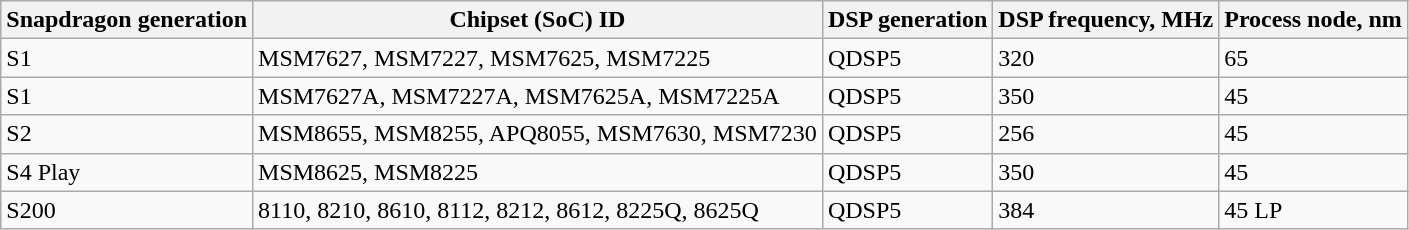<table class="wikitable" border="1">
<tr>
<th>Snapdragon generation</th>
<th>Chipset (SoC) ID</th>
<th>DSP generation</th>
<th>DSP frequency, MHz</th>
<th>Process node, nm</th>
</tr>
<tr>
<td>S1</td>
<td>MSM7627, MSM7227, MSM7625, MSM7225</td>
<td>QDSP5</td>
<td>320</td>
<td>65</td>
</tr>
<tr>
<td>S1</td>
<td>MSM7627A, MSM7227A, MSM7625A, MSM7225A</td>
<td>QDSP5</td>
<td>350</td>
<td>45</td>
</tr>
<tr>
<td>S2</td>
<td>MSM8655, MSM8255, APQ8055, MSM7630, MSM7230</td>
<td>QDSP5</td>
<td>256</td>
<td>45</td>
</tr>
<tr>
<td>S4 Play</td>
<td>MSM8625, MSM8225</td>
<td>QDSP5</td>
<td>350</td>
<td>45</td>
</tr>
<tr>
<td>S200</td>
<td>8110, 8210, 8610, 8112, 8212, 8612, 8225Q, 8625Q</td>
<td>QDSP5</td>
<td>384</td>
<td>45 LP</td>
</tr>
</table>
